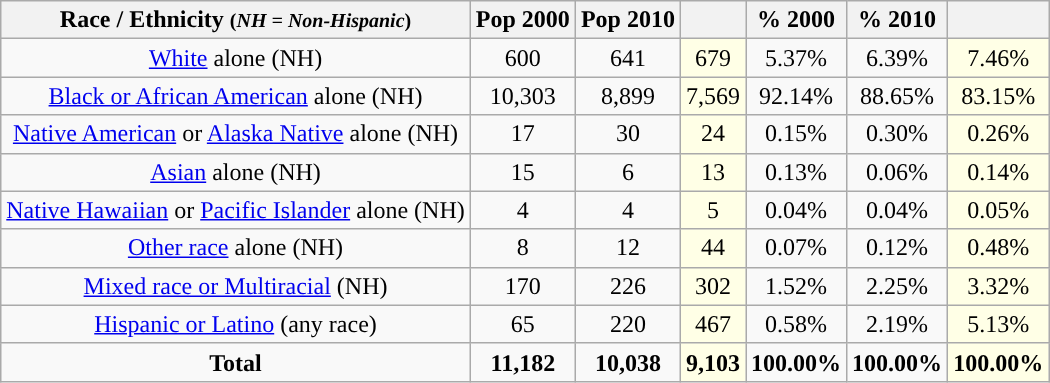<table class="wikitable" style="text-align:center;">
<tr>
<th>Race / Ethnicity <small>(<em>NH = Non-Hispanic</em>)</small></th>
<th>Pop 2000</th>
<th>Pop 2010</th>
<th></th>
<th>% 2000</th>
<th>% 2010</th>
<th></th>
</tr>
<tr>
<td><a href='#'>White</a> alone (NH)</td>
<td>600</td>
<td>641</td>
<td style='background: #ffffe6;'>679</td>
<td>5.37%</td>
<td>6.39%</td>
<td style='background: #ffffe6;'>7.46%</td>
</tr>
<tr>
<td><a href='#'>Black or African American</a> alone (NH)</td>
<td>10,303</td>
<td>8,899</td>
<td style='background: #ffffe6;'>7,569</td>
<td>92.14%</td>
<td>88.65%</td>
<td style='background: #ffffe6;'>83.15%</td>
</tr>
<tr>
<td><a href='#'>Native American</a> or <a href='#'>Alaska Native</a> alone (NH)</td>
<td>17</td>
<td>30</td>
<td style='background: #ffffe6;'>24</td>
<td>0.15%</td>
<td>0.30%</td>
<td style='background: #ffffe6;'>0.26%</td>
</tr>
<tr>
<td><a href='#'>Asian</a> alone (NH)</td>
<td>15</td>
<td>6</td>
<td style='background: #ffffe6;'>13</td>
<td>0.13%</td>
<td>0.06%</td>
<td style='background: #ffffe6;'>0.14%</td>
</tr>
<tr>
<td><a href='#'>Native Hawaiian</a> or <a href='#'>Pacific Islander</a> alone (NH)</td>
<td>4</td>
<td>4</td>
<td style='background: #ffffe6;'>5</td>
<td>0.04%</td>
<td>0.04%</td>
<td style='background: #ffffe6;'>0.05%</td>
</tr>
<tr>
<td><a href='#'>Other race</a> alone (NH)</td>
<td>8</td>
<td>12</td>
<td style='background: #ffffe6;'>44</td>
<td>0.07%</td>
<td>0.12%</td>
<td style='background: #ffffe6;'>0.48%</td>
</tr>
<tr>
<td><a href='#'>Mixed race or Multiracial</a> (NH)</td>
<td>170</td>
<td>226</td>
<td style='background: #ffffe6;'>302</td>
<td>1.52%</td>
<td>2.25%</td>
<td style='background: #ffffe6;'>3.32%</td>
</tr>
<tr>
<td><a href='#'>Hispanic or Latino</a> (any race)</td>
<td>65</td>
<td>220</td>
<td style='background: #ffffe6;'>467</td>
<td>0.58%</td>
<td>2.19%</td>
<td style='background: #ffffe6;'>5.13%</td>
</tr>
<tr>
<td><strong>Total</strong></td>
<td><strong>11,182</strong></td>
<td><strong>10,038</strong></td>
<td style='background: #ffffe6;'><strong>9,103</strong></td>
<td><strong>100.00%</strong></td>
<td><strong>100.00%</strong></td>
<td style='background: #ffffe6;'><strong>100.00%</strong></td>
</tr>
</table>
